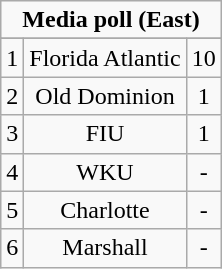<table class="wikitable">
<tr align="center">
<td align="center" Colspan="3"><strong>Media poll (East)</strong></td>
</tr>
<tr align="center">
</tr>
<tr align="center">
<td>1</td>
<td>Florida Atlantic</td>
<td>10</td>
</tr>
<tr align="center">
<td>2</td>
<td>Old Dominion</td>
<td>1</td>
</tr>
<tr align="center">
<td>3</td>
<td>FIU</td>
<td>1</td>
</tr>
<tr align="center">
<td>4</td>
<td>WKU</td>
<td>-</td>
</tr>
<tr align="center">
<td>5</td>
<td>Charlotte</td>
<td>-</td>
</tr>
<tr align="center">
<td>6</td>
<td>Marshall</td>
<td>-</td>
</tr>
</table>
